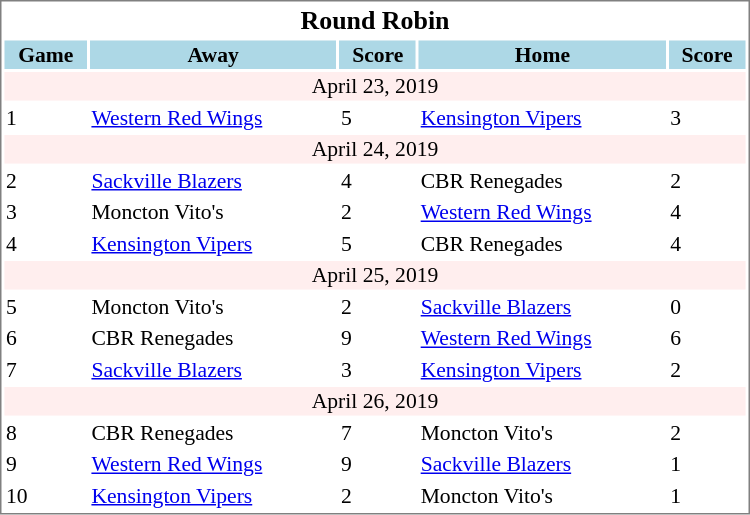<table cellpadding="0">
<tr align="left" style="vertical-align: top">
<td><br><table cellpadding="1" width="500px" style="font-size: 90%; border: 1px solid gray;">
<tr align="center" style="font-size: larger;">
<td colspan="7"><strong>Round Robin</strong></td>
</tr>
<tr style="background:lightblue;">
<th>Game</th>
<th>Away</th>
<th>Score</th>
<th>Home</th>
<th>Score</th>
</tr>
<tr align="center" bgcolor="#ffeeee">
<td colspan="5">April 23, 2019</td>
</tr>
<tr>
<td>1</td>
<td><a href='#'>Western Red Wings</a></td>
<td>5</td>
<td><a href='#'>Kensington Vipers</a></td>
<td>3</td>
</tr>
<tr align="center" bgcolor="#ffeeee">
<td colspan="5">April 24, 2019</td>
</tr>
<tr>
<td>2</td>
<td><a href='#'>Sackville Blazers</a></td>
<td>4</td>
<td>CBR Renegades</td>
<td>2</td>
</tr>
<tr>
<td>3</td>
<td>Moncton Vito's</td>
<td>2</td>
<td><a href='#'>Western Red Wings</a></td>
<td>4</td>
</tr>
<tr>
<td>4</td>
<td><a href='#'>Kensington Vipers</a></td>
<td>5</td>
<td>CBR Renegades</td>
<td>4</td>
</tr>
<tr align="center" bgcolor="#ffeeee">
<td colspan="5">April 25, 2019</td>
</tr>
<tr>
<td>5</td>
<td>Moncton Vito's</td>
<td>2</td>
<td><a href='#'>Sackville Blazers</a></td>
<td>0</td>
</tr>
<tr>
<td>6</td>
<td>CBR Renegades</td>
<td>9</td>
<td><a href='#'>Western Red Wings</a></td>
<td>6</td>
</tr>
<tr>
<td>7</td>
<td><a href='#'>Sackville Blazers</a></td>
<td>3</td>
<td><a href='#'>Kensington Vipers</a></td>
<td>2</td>
</tr>
<tr align="center" bgcolor="#ffeeee">
<td colspan="5">April 26, 2019</td>
</tr>
<tr>
<td>8</td>
<td>CBR Renegades</td>
<td>7</td>
<td>Moncton Vito's</td>
<td>2</td>
</tr>
<tr>
<td>9</td>
<td><a href='#'>Western Red Wings</a></td>
<td>9</td>
<td><a href='#'>Sackville Blazers</a></td>
<td>1</td>
</tr>
<tr>
<td>10</td>
<td><a href='#'>Kensington Vipers</a></td>
<td>2</td>
<td>Moncton Vito's</td>
<td>1</td>
</tr>
</table>
</td>
</tr>
</table>
